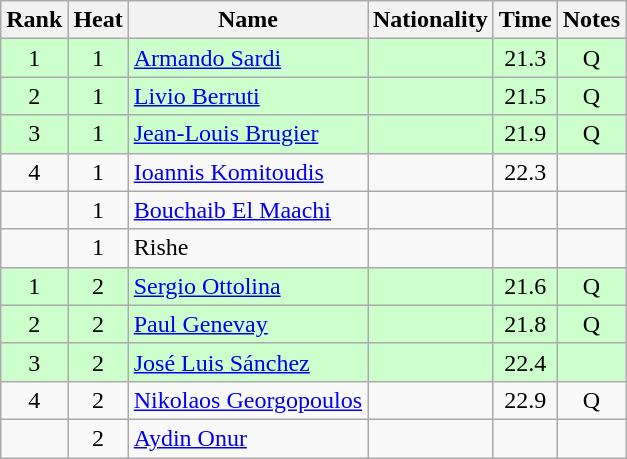<table class="wikitable sortable" style="text-align:center">
<tr>
<th>Rank</th>
<th>Heat</th>
<th>Name</th>
<th>Nationality</th>
<th>Time</th>
<th>Notes</th>
</tr>
<tr bgcolor=ccffcc>
<td>1</td>
<td>1</td>
<td align=left><a href='#'>Armando Sardi</a></td>
<td align=left></td>
<td>21.3</td>
<td>Q</td>
</tr>
<tr bgcolor=ccffcc>
<td>2</td>
<td>1</td>
<td align=left><a href='#'>Livio Berruti</a></td>
<td align=left></td>
<td>21.5</td>
<td>Q</td>
</tr>
<tr bgcolor=ccffcc>
<td>3</td>
<td>1</td>
<td align=left><a href='#'>Jean-Louis Brugier</a></td>
<td align=left></td>
<td>21.9</td>
<td>Q</td>
</tr>
<tr>
<td>4</td>
<td>1</td>
<td align=left><a href='#'>Ioannis Komitoudis</a></td>
<td align=left></td>
<td>22.3</td>
<td></td>
</tr>
<tr>
<td></td>
<td>1</td>
<td align=left><a href='#'>Bouchaib El Maachi</a></td>
<td align=left></td>
<td></td>
<td></td>
</tr>
<tr>
<td></td>
<td>1</td>
<td align=left>Rishe</td>
<td align=left></td>
<td></td>
<td></td>
</tr>
<tr bgcolor=ccffcc>
<td>1</td>
<td>2</td>
<td align=left><a href='#'>Sergio Ottolina</a></td>
<td align=left></td>
<td>21.6</td>
<td>Q</td>
</tr>
<tr bgcolor=ccffcc>
<td>2</td>
<td>2</td>
<td align=left><a href='#'>Paul Genevay</a></td>
<td align=left></td>
<td>21.8</td>
<td>Q</td>
</tr>
<tr bgcolor=ccffcc>
<td>3</td>
<td>2</td>
<td align=left><a href='#'>José Luis Sánchez</a></td>
<td align=left></td>
<td>22.4</td>
<td></td>
</tr>
<tr>
<td>4</td>
<td>2</td>
<td align=left><a href='#'>Nikolaos Georgopoulos</a></td>
<td align=left></td>
<td>22.9</td>
<td>Q</td>
</tr>
<tr>
<td></td>
<td>2</td>
<td align=left><a href='#'>Aydin Onur</a></td>
<td align=left></td>
<td></td>
<td></td>
</tr>
</table>
